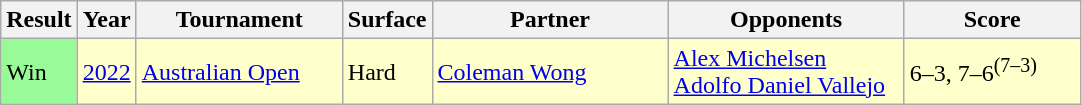<table class="wikitable">
<tr>
<th>Result</th>
<th>Year</th>
<th style="width:130px">Tournament</th>
<th>Surface</th>
<th style="width:150px">Partner</th>
<th style="width:150px">Opponents</th>
<th style="width:110px" class="unsortable">Score</th>
</tr>
<tr style="background:#ffc;">
<td style="background:#98fb98;">Win</td>
<td><a href='#'>2022</a></td>
<td><a href='#'>Australian Open</a></td>
<td>Hard</td>
<td> <a href='#'>Coleman Wong</a></td>
<td> <a href='#'>Alex Michelsen</a><br> <a href='#'>Adolfo Daniel Vallejo</a></td>
<td>6–3, 7–6<sup>(7–3)</sup></td>
</tr>
</table>
